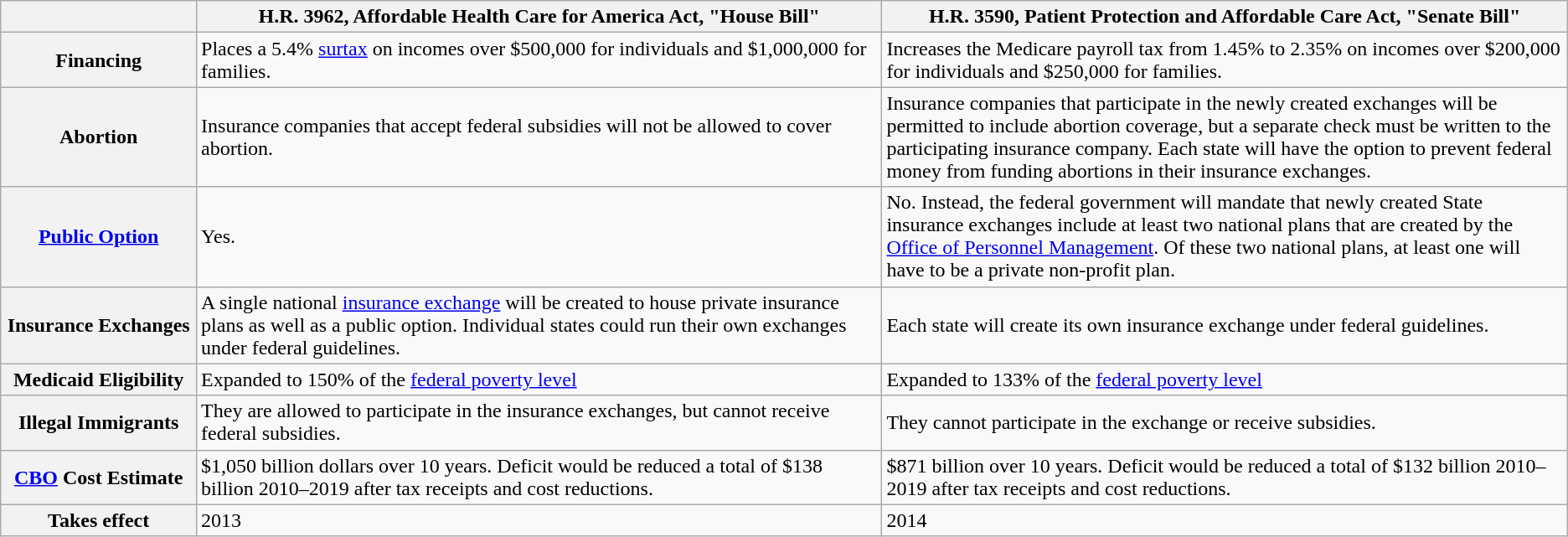<table class="wikitable">
<tr>
<th style="width:10%;"></th>
<th ! style="width:35%;"><strong>H.R. 3962, Affordable Health Care for America Act, "House Bill"</strong></th>
<th ! style="width:35%;"><strong>H.R. 3590, Patient Protection and Affordable Care Act, "Senate Bill"</strong></th>
</tr>
<tr>
<th>Financing</th>
<td>Places a 5.4% <a href='#'>surtax</a> on incomes over $500,000 for individuals and $1,000,000 for families.</td>
<td>Increases the Medicare payroll tax from 1.45% to 2.35% on incomes over $200,000 for individuals and $250,000 for families.</td>
</tr>
<tr>
<th>Abortion</th>
<td>Insurance companies that accept federal subsidies will not be allowed to cover abortion.</td>
<td>Insurance companies that participate in the newly created exchanges will be permitted to include abortion coverage, but a separate check must be written to the participating insurance company. Each state will have the option to prevent federal money from funding abortions in their insurance exchanges.</td>
</tr>
<tr>
<th><a href='#'>Public Option</a></th>
<td>Yes.</td>
<td>No. Instead, the federal government will mandate that newly created State insurance exchanges include at least two national plans that are created by the <a href='#'>Office of Personnel Management</a>. Of these two national plans, at least one will have to be a private non-profit plan.</td>
</tr>
<tr>
<th>Insurance Exchanges</th>
<td>A single national <a href='#'>insurance exchange</a> will be created to house private insurance plans as well as a public option. Individual states could run their own exchanges under federal guidelines.</td>
<td>Each state will create its own insurance exchange under federal guidelines.</td>
</tr>
<tr>
<th>Medicaid Eligibility</th>
<td>Expanded to 150% of the <a href='#'>federal poverty level</a></td>
<td>Expanded to 133% of the <a href='#'>federal poverty level</a></td>
</tr>
<tr>
<th>Illegal Immigrants</th>
<td>They are allowed to participate in the insurance exchanges, but cannot receive federal subsidies.</td>
<td>They cannot participate in the exchange or receive subsidies.</td>
</tr>
<tr>
<th><a href='#'>CBO</a> Cost Estimate</th>
<td>$1,050 billion dollars over 10 years. Deficit would be reduced a total of $138 billion 2010–2019 after tax receipts and cost reductions.</td>
<td>$871 billion over 10 years. Deficit would be reduced a total of $132 billion 2010–2019 after tax receipts and cost reductions.</td>
</tr>
<tr>
<th>Takes effect</th>
<td>2013</td>
<td>2014</td>
</tr>
</table>
